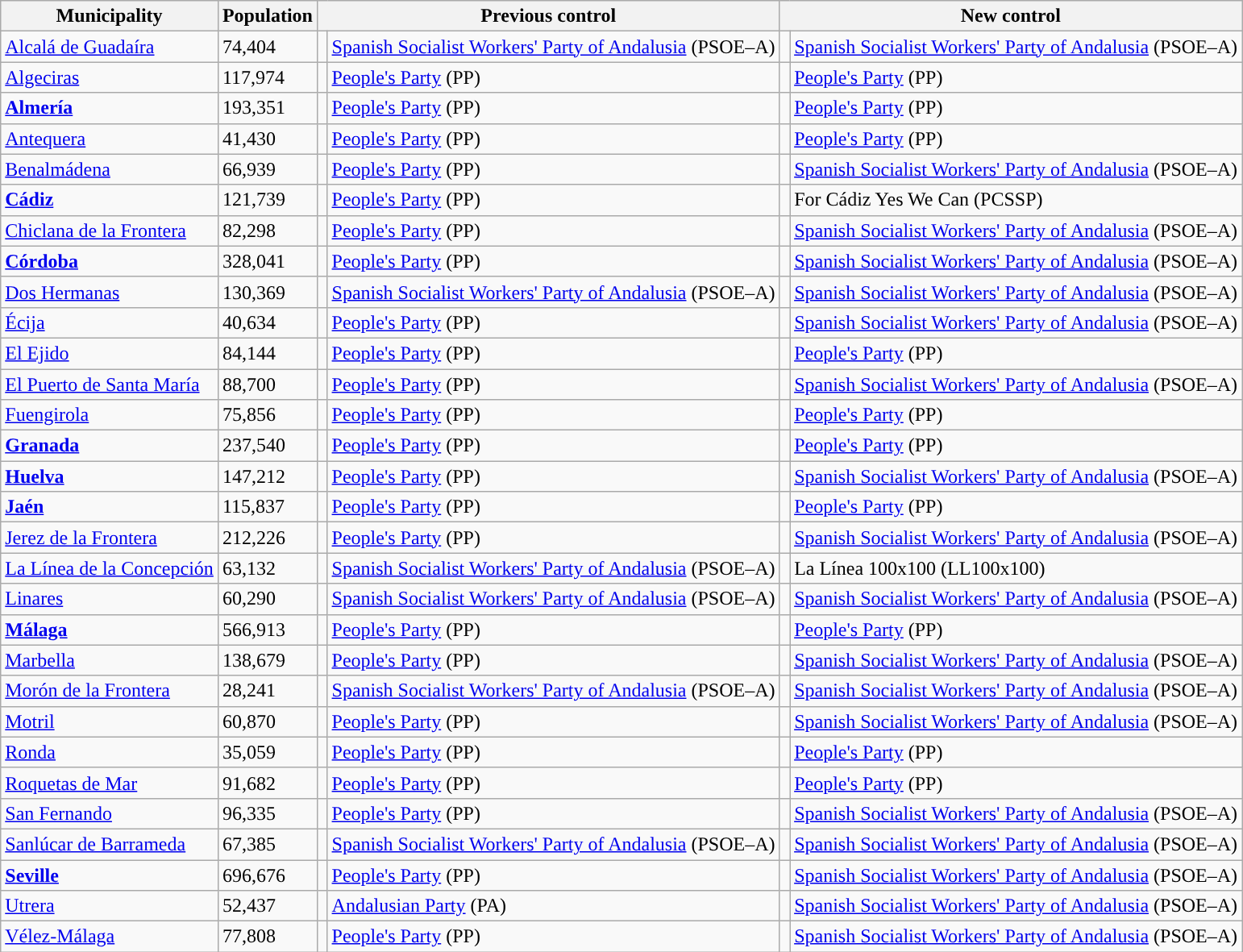<table class="wikitable sortable">
<tr>
<th>Municipality</th>
<th>Population</th>
<th colspan="2" style="width:375px;">Previous control</th>
<th colspan="2" style="width:375px;">New control</th>
</tr>
<tr>
<td><a href='#'>Alcalá de Guadaíra</a></td>
<td>74,404</td>
<td width="1" style="color:inherit;background:"></td>
<td><a href='#'>Spanish Socialist Workers' Party of Andalusia</a> (PSOE–A)</td>
<td width="1" style="color:inherit;background:"></td>
<td><a href='#'>Spanish Socialist Workers' Party of Andalusia</a> (PSOE–A)</td>
</tr>
<tr>
<td><a href='#'>Algeciras</a></td>
<td>117,974</td>
<td style="color:inherit;background:"></td>
<td><a href='#'>People's Party</a> (PP)</td>
<td style="color:inherit;background:"></td>
<td><a href='#'>People's Party</a> (PP)</td>
</tr>
<tr>
<td><strong><a href='#'>Almería</a></strong></td>
<td>193,351</td>
<td style="color:inherit;background:"></td>
<td><a href='#'>People's Party</a> (PP)</td>
<td style="color:inherit;background:"></td>
<td><a href='#'>People's Party</a> (PP)</td>
</tr>
<tr>
<td><a href='#'>Antequera</a></td>
<td>41,430</td>
<td style="color:inherit;background:"></td>
<td><a href='#'>People's Party</a> (PP)</td>
<td style="color:inherit;background:"></td>
<td><a href='#'>People's Party</a> (PP)</td>
</tr>
<tr>
<td><a href='#'>Benalmádena</a></td>
<td>66,939</td>
<td style="color:inherit;background:"></td>
<td><a href='#'>People's Party</a> (PP)</td>
<td style="color:inherit;background:"></td>
<td><a href='#'>Spanish Socialist Workers' Party of Andalusia</a> (PSOE–A)</td>
</tr>
<tr>
<td><strong><a href='#'>Cádiz</a></strong></td>
<td>121,739</td>
<td style="color:inherit;background:"></td>
<td><a href='#'>People's Party</a> (PP)</td>
<td style="color:inherit;background:"></td>
<td>For Cádiz Yes We Can (PCSSP)</td>
</tr>
<tr>
<td><a href='#'>Chiclana de la Frontera</a></td>
<td>82,298</td>
<td style="color:inherit;background:"></td>
<td><a href='#'>People's Party</a> (PP)</td>
<td style="color:inherit;background:"></td>
<td><a href='#'>Spanish Socialist Workers' Party of Andalusia</a> (PSOE–A)</td>
</tr>
<tr>
<td><strong><a href='#'>Córdoba</a></strong></td>
<td>328,041</td>
<td style="color:inherit;background:"></td>
<td><a href='#'>People's Party</a> (PP)</td>
<td style="color:inherit;background:"></td>
<td><a href='#'>Spanish Socialist Workers' Party of Andalusia</a> (PSOE–A)</td>
</tr>
<tr>
<td><a href='#'>Dos Hermanas</a></td>
<td>130,369</td>
<td style="color:inherit;background:"></td>
<td><a href='#'>Spanish Socialist Workers' Party of Andalusia</a> (PSOE–A)</td>
<td style="color:inherit;background:"></td>
<td><a href='#'>Spanish Socialist Workers' Party of Andalusia</a> (PSOE–A)</td>
</tr>
<tr>
<td><a href='#'>Écija</a></td>
<td>40,634</td>
<td style="color:inherit;background:"></td>
<td><a href='#'>People's Party</a> (PP)</td>
<td style="color:inherit;background:"></td>
<td><a href='#'>Spanish Socialist Workers' Party of Andalusia</a> (PSOE–A)</td>
</tr>
<tr>
<td><a href='#'>El Ejido</a></td>
<td>84,144</td>
<td style="color:inherit;background:"></td>
<td><a href='#'>People's Party</a> (PP)</td>
<td style="color:inherit;background:"></td>
<td><a href='#'>People's Party</a> (PP)</td>
</tr>
<tr>
<td><a href='#'>El Puerto de Santa María</a></td>
<td>88,700</td>
<td style="color:inherit;background:"></td>
<td><a href='#'>People's Party</a> (PP)</td>
<td style="color:inherit;background:"></td>
<td><a href='#'>Spanish Socialist Workers' Party of Andalusia</a> (PSOE–A)</td>
</tr>
<tr>
<td><a href='#'>Fuengirola</a></td>
<td>75,856</td>
<td style="color:inherit;background:"></td>
<td><a href='#'>People's Party</a> (PP)</td>
<td style="color:inherit;background:"></td>
<td><a href='#'>People's Party</a> (PP)</td>
</tr>
<tr>
<td><strong><a href='#'>Granada</a></strong></td>
<td>237,540</td>
<td style="color:inherit;background:"></td>
<td><a href='#'>People's Party</a> (PP)</td>
<td style="color:inherit;background:"></td>
<td><a href='#'>People's Party</a> (PP) </td>
</tr>
<tr>
<td><strong><a href='#'>Huelva</a></strong></td>
<td>147,212</td>
<td style="color:inherit;background:"></td>
<td><a href='#'>People's Party</a> (PP)</td>
<td style="color:inherit;background:"></td>
<td><a href='#'>Spanish Socialist Workers' Party of Andalusia</a> (PSOE–A)</td>
</tr>
<tr>
<td><strong><a href='#'>Jaén</a></strong></td>
<td>115,837</td>
<td style="color:inherit;background:"></td>
<td><a href='#'>People's Party</a> (PP)</td>
<td style="color:inherit;background:"></td>
<td><a href='#'>People's Party</a> (PP)</td>
</tr>
<tr>
<td><a href='#'>Jerez de la Frontera</a></td>
<td>212,226</td>
<td style="color:inherit;background:"></td>
<td><a href='#'>People's Party</a> (PP)</td>
<td style="color:inherit;background:"></td>
<td><a href='#'>Spanish Socialist Workers' Party of Andalusia</a> (PSOE–A)</td>
</tr>
<tr>
<td><a href='#'>La Línea de la Concepción</a></td>
<td>63,132</td>
<td style="color:inherit;background:"></td>
<td><a href='#'>Spanish Socialist Workers' Party of Andalusia</a> (PSOE–A)</td>
<td style="color:inherit;background:"></td>
<td>La Línea 100x100 (LL100x100)</td>
</tr>
<tr>
<td><a href='#'>Linares</a></td>
<td>60,290</td>
<td style="color:inherit;background:"></td>
<td><a href='#'>Spanish Socialist Workers' Party of Andalusia</a> (PSOE–A)</td>
<td style="color:inherit;background:"></td>
<td><a href='#'>Spanish Socialist Workers' Party of Andalusia</a> (PSOE–A)</td>
</tr>
<tr>
<td><strong><a href='#'>Málaga</a></strong></td>
<td>566,913</td>
<td style="color:inherit;background:"></td>
<td><a href='#'>People's Party</a> (PP)</td>
<td style="color:inherit;background:"></td>
<td><a href='#'>People's Party</a> (PP)</td>
</tr>
<tr>
<td><a href='#'>Marbella</a></td>
<td>138,679</td>
<td style="color:inherit;background:"></td>
<td><a href='#'>People's Party</a> (PP)</td>
<td style="color:inherit;background:"></td>
<td><a href='#'>Spanish Socialist Workers' Party of Andalusia</a> (PSOE–A) </td>
</tr>
<tr>
<td><a href='#'>Morón de la Frontera</a></td>
<td>28,241</td>
<td style="color:inherit;background:"></td>
<td><a href='#'>Spanish Socialist Workers' Party of Andalusia</a> (PSOE–A)</td>
<td style="color:inherit;background:"></td>
<td><a href='#'>Spanish Socialist Workers' Party of Andalusia</a> (PSOE–A)</td>
</tr>
<tr>
<td><a href='#'>Motril</a></td>
<td>60,870</td>
<td style="color:inherit;background:"></td>
<td><a href='#'>People's Party</a> (PP)</td>
<td style="color:inherit;background:"></td>
<td><a href='#'>Spanish Socialist Workers' Party of Andalusia</a> (PSOE–A)</td>
</tr>
<tr>
<td><a href='#'>Ronda</a></td>
<td>35,059</td>
<td style="color:inherit;background:"></td>
<td><a href='#'>People's Party</a> (PP)</td>
<td style="color:inherit;background:"></td>
<td><a href='#'>People's Party</a> (PP) </td>
</tr>
<tr>
<td><a href='#'>Roquetas de Mar</a></td>
<td>91,682</td>
<td style="color:inherit;background:"></td>
<td><a href='#'>People's Party</a> (PP)</td>
<td style="color:inherit;background:"></td>
<td><a href='#'>People's Party</a> (PP)</td>
</tr>
<tr>
<td><a href='#'>San Fernando</a></td>
<td>96,335</td>
<td style="color:inherit;background:"></td>
<td><a href='#'>People's Party</a> (PP)</td>
<td style="color:inherit;background:"></td>
<td><a href='#'>Spanish Socialist Workers' Party of Andalusia</a> (PSOE–A)</td>
</tr>
<tr>
<td><a href='#'>Sanlúcar de Barrameda</a></td>
<td>67,385</td>
<td style="color:inherit;background:"></td>
<td><a href='#'>Spanish Socialist Workers' Party of Andalusia</a> (PSOE–A)</td>
<td style="color:inherit;background:"></td>
<td><a href='#'>Spanish Socialist Workers' Party of Andalusia</a> (PSOE–A)</td>
</tr>
<tr>
<td><strong><a href='#'>Seville</a></strong></td>
<td>696,676</td>
<td style="color:inherit;background:"></td>
<td><a href='#'>People's Party</a> (PP)</td>
<td style="color:inherit;background:"></td>
<td><a href='#'>Spanish Socialist Workers' Party of Andalusia</a> (PSOE–A)</td>
</tr>
<tr>
<td><a href='#'>Utrera</a></td>
<td>52,437</td>
<td style="color:inherit;background:"></td>
<td><a href='#'>Andalusian Party</a> (PA)</td>
<td style="color:inherit;background:"></td>
<td><a href='#'>Spanish Socialist Workers' Party of Andalusia</a> (PSOE–A)</td>
</tr>
<tr>
<td><a href='#'>Vélez-Málaga</a></td>
<td>77,808</td>
<td style="color:inherit;background:"></td>
<td><a href='#'>People's Party</a> (PP)</td>
<td style="color:inherit;background:"></td>
<td><a href='#'>Spanish Socialist Workers' Party of Andalusia</a> (PSOE–A)</td>
</tr>
</table>
